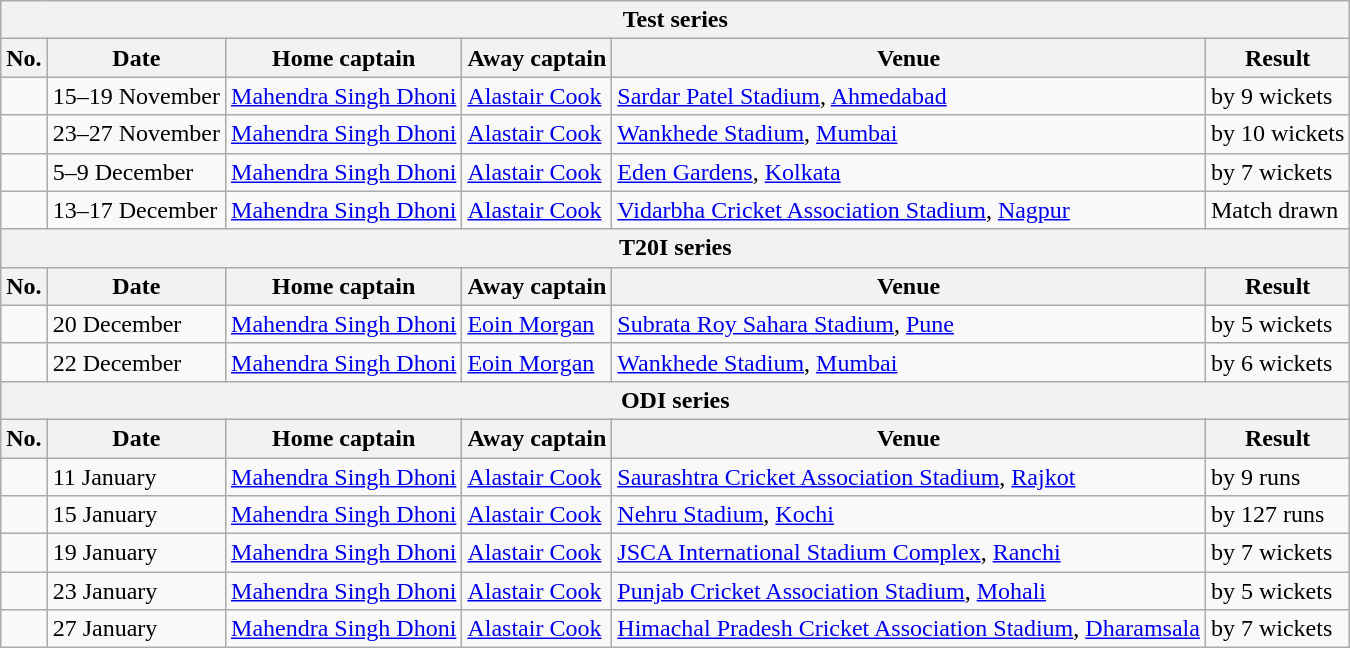<table class="wikitable">
<tr>
<th colspan="6">Test series</th>
</tr>
<tr>
<th>No.</th>
<th>Date</th>
<th>Home captain</th>
<th>Away captain</th>
<th>Venue</th>
<th>Result</th>
</tr>
<tr>
<td></td>
<td>15–19 November</td>
<td><a href='#'>Mahendra Singh Dhoni</a></td>
<td><a href='#'>Alastair Cook</a></td>
<td><a href='#'>Sardar Patel Stadium</a>, <a href='#'>Ahmedabad</a></td>
<td> by 9 wickets</td>
</tr>
<tr>
<td></td>
<td>23–27 November</td>
<td><a href='#'>Mahendra Singh Dhoni</a></td>
<td><a href='#'>Alastair Cook</a></td>
<td><a href='#'>Wankhede Stadium</a>, <a href='#'>Mumbai</a></td>
<td> by 10 wickets</td>
</tr>
<tr>
<td></td>
<td>5–9 December</td>
<td><a href='#'>Mahendra Singh Dhoni</a></td>
<td><a href='#'>Alastair Cook</a></td>
<td><a href='#'>Eden Gardens</a>, <a href='#'>Kolkata</a></td>
<td> by 7 wickets</td>
</tr>
<tr>
<td></td>
<td>13–17 December</td>
<td><a href='#'>Mahendra Singh Dhoni</a></td>
<td><a href='#'>Alastair Cook</a></td>
<td><a href='#'>Vidarbha Cricket Association Stadium</a>, <a href='#'>Nagpur</a></td>
<td>Match drawn</td>
</tr>
<tr>
<th colspan="6">T20I series</th>
</tr>
<tr>
<th>No.</th>
<th>Date</th>
<th>Home captain</th>
<th>Away captain</th>
<th>Venue</th>
<th>Result</th>
</tr>
<tr>
<td></td>
<td>20 December</td>
<td><a href='#'>Mahendra Singh Dhoni</a></td>
<td><a href='#'>Eoin Morgan</a></td>
<td><a href='#'>Subrata Roy Sahara Stadium</a>, <a href='#'>Pune</a></td>
<td> by 5 wickets</td>
</tr>
<tr>
<td></td>
<td>22 December</td>
<td><a href='#'>Mahendra Singh Dhoni</a></td>
<td><a href='#'>Eoin Morgan</a></td>
<td><a href='#'>Wankhede Stadium</a>, <a href='#'>Mumbai</a></td>
<td> by 6 wickets</td>
</tr>
<tr>
<th colspan="6">ODI series</th>
</tr>
<tr>
<th>No.</th>
<th>Date</th>
<th>Home captain</th>
<th>Away captain</th>
<th>Venue</th>
<th>Result</th>
</tr>
<tr>
<td></td>
<td>11 January</td>
<td><a href='#'>Mahendra Singh Dhoni</a></td>
<td><a href='#'>Alastair Cook</a></td>
<td><a href='#'>Saurashtra Cricket Association Stadium</a>, <a href='#'>Rajkot</a></td>
<td> by 9 runs</td>
</tr>
<tr>
<td></td>
<td>15 January</td>
<td><a href='#'>Mahendra Singh Dhoni</a></td>
<td><a href='#'>Alastair Cook</a></td>
<td><a href='#'>Nehru Stadium</a>, <a href='#'>Kochi</a></td>
<td> by 127 runs</td>
</tr>
<tr>
<td></td>
<td>19 January</td>
<td><a href='#'>Mahendra Singh Dhoni</a></td>
<td><a href='#'>Alastair Cook</a></td>
<td><a href='#'>JSCA International Stadium Complex</a>, <a href='#'>Ranchi</a></td>
<td> by 7 wickets</td>
</tr>
<tr>
<td></td>
<td>23 January</td>
<td><a href='#'>Mahendra Singh Dhoni</a></td>
<td><a href='#'>Alastair Cook</a></td>
<td><a href='#'>Punjab Cricket Association Stadium</a>, <a href='#'>Mohali</a></td>
<td> by 5 wickets</td>
</tr>
<tr>
<td></td>
<td>27 January</td>
<td><a href='#'>Mahendra Singh Dhoni</a></td>
<td><a href='#'>Alastair Cook</a></td>
<td><a href='#'>Himachal Pradesh Cricket Association Stadium</a>, <a href='#'>Dharamsala</a></td>
<td> by 7 wickets</td>
</tr>
</table>
